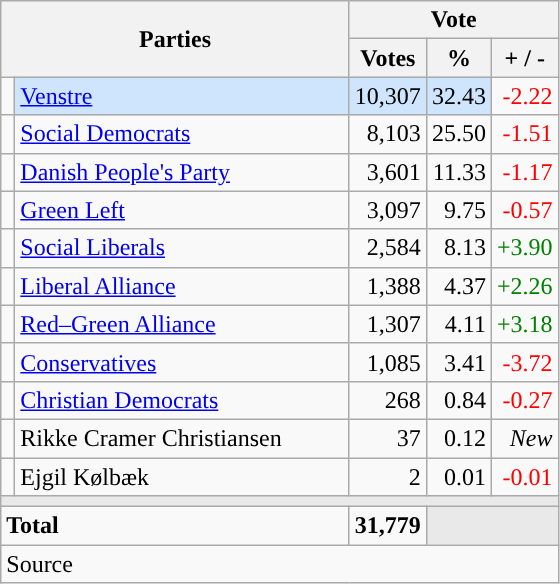<table class="wikitable" style="text-align:right;">
<tr>
<th style="text-align:centre;" rowspan="2" colspan="2" width="225">Parties</th>
<th colspan="3">Vote</th>
</tr>
<tr>
<th width="15">Votes</th>
<th width="15">%</th>
<th width="15">+ / -</th>
</tr>
<tr>
<td width="2" style="color:inherit;background:"></td>
<td bgcolor=#cfe5fe  align="left"><a href='#'>Venstre</a></td>
<td bgcolor=#cfe5fe>10,307</td>
<td bgcolor=#cfe5fe>32.43</td>
<td style=color:red;>-2.22</td>
</tr>
<tr>
<td width="2" style="color:inherit;background:"></td>
<td align="left"><a href='#'>Social Democrats</a></td>
<td>8,103</td>
<td>25.50</td>
<td style=color:red;>-1.51</td>
</tr>
<tr>
<td width="2" style="color:inherit;background:"></td>
<td align="left"><a href='#'>Danish People's Party</a></td>
<td>3,601</td>
<td>11.33</td>
<td style=color:red;>-1.17</td>
</tr>
<tr>
<td width="2" style="color:inherit;background:"></td>
<td align="left"><a href='#'>Green Left</a></td>
<td>3,097</td>
<td>9.75</td>
<td style=color:red;>-0.57</td>
</tr>
<tr>
<td width="2" style="color:inherit;background:"></td>
<td align="left"><a href='#'>Social Liberals</a></td>
<td>2,584</td>
<td>8.13</td>
<td style=color:green;>+3.90</td>
</tr>
<tr>
<td width="2" style="color:inherit;background:"></td>
<td align="left"><a href='#'>Liberal Alliance</a></td>
<td>1,388</td>
<td>4.37</td>
<td style=color:green;>+2.26</td>
</tr>
<tr>
<td width="2" style="color:inherit;background:"></td>
<td align="left"><a href='#'>Red–Green Alliance</a></td>
<td>1,307</td>
<td>4.11</td>
<td style=color:green;>+3.18</td>
</tr>
<tr>
<td width="2" style="color:inherit;background:"></td>
<td align="left"><a href='#'>Conservatives</a></td>
<td>1,085</td>
<td>3.41</td>
<td style=color:red;>-3.72</td>
</tr>
<tr>
<td width="2" style="color:inherit;background:"></td>
<td align="left"><a href='#'>Christian Democrats</a></td>
<td>268</td>
<td>0.84</td>
<td style=color:red;>-0.27</td>
</tr>
<tr>
<td width="2" style="color:inherit;background:"></td>
<td align="left">Rikke Cramer Christiansen</td>
<td>37</td>
<td>0.12</td>
<td><em>New</em></td>
</tr>
<tr>
<td width="2" style="color:inherit;background:"></td>
<td align="left">Ejgil Kølbæk</td>
<td>2</td>
<td>0.01</td>
<td style=color:red;>-0.01</td>
</tr>
<tr>
<td colspan="7" bgcolor="#E9E9E9"></td>
</tr>
<tr>
<td align="left" colspan="2"><strong>Total</strong></td>
<td><strong>31,779</strong></td>
<td bgcolor="#E9E9E9" colspan="2"></td>
</tr>
<tr>
<td align="left" colspan="6">Source</td>
</tr>
</table>
